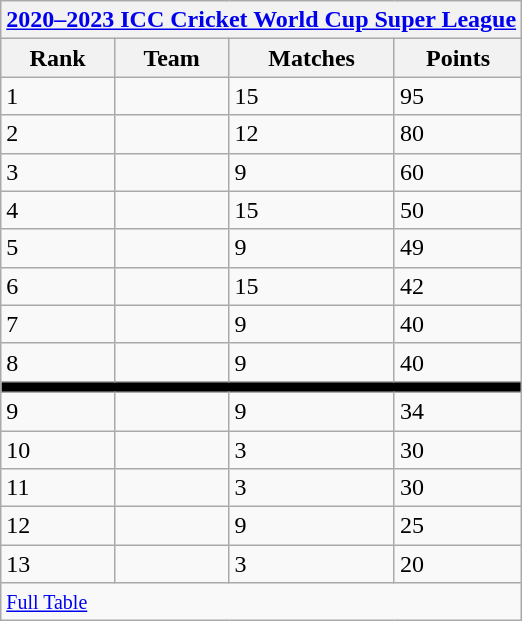<table class="wikitable" style="white-space: nowrap;" style="text-align:center">
<tr>
<th colspan="4"><a href='#'>2020–2023 ICC Cricket World Cup Super League</a></th>
</tr>
<tr>
<th>Rank</th>
<th>Team</th>
<th>Matches</th>
<th>Points</th>
</tr>
<tr>
<td>1</td>
<td style="text-align:left"></td>
<td>15</td>
<td>95</td>
</tr>
<tr>
<td>2</td>
<td style="text-align:left"></td>
<td>12</td>
<td>80</td>
</tr>
<tr>
<td>3</td>
<td style="text-align:left"></td>
<td>9</td>
<td>60</td>
</tr>
<tr>
<td>4</td>
<td style="text-align:left"></td>
<td>15</td>
<td>50</td>
</tr>
<tr>
<td>5</td>
<td style="text-align:left"></td>
<td>9</td>
<td>49</td>
</tr>
<tr>
<td>6</td>
<td style="text-align:left"></td>
<td>15</td>
<td>42</td>
</tr>
<tr>
<td>7</td>
<td style="text-align:left"></td>
<td>9</td>
<td>40</td>
</tr>
<tr>
<td>8</td>
<td style="text-align:left"></td>
<td>9</td>
<td>40</td>
</tr>
<tr>
<td colspan="4" style="background-color:#000"></td>
</tr>
<tr>
<td>9</td>
<td style="text-align:left"></td>
<td>9</td>
<td>34</td>
</tr>
<tr>
<td>10</td>
<td style="text-align:left"></td>
<td>3</td>
<td>30</td>
</tr>
<tr>
<td>11</td>
<td style="text-align:left"></td>
<td>3</td>
<td>30</td>
</tr>
<tr>
<td>12</td>
<td style="text-align:left"></td>
<td>9</td>
<td>25</td>
</tr>
<tr>
<td>13</td>
<td style="text-align:left"></td>
<td>3</td>
<td>20</td>
</tr>
<tr>
<td colspan="4"><small><a href='#'>Full Table</a></small></td>
</tr>
</table>
